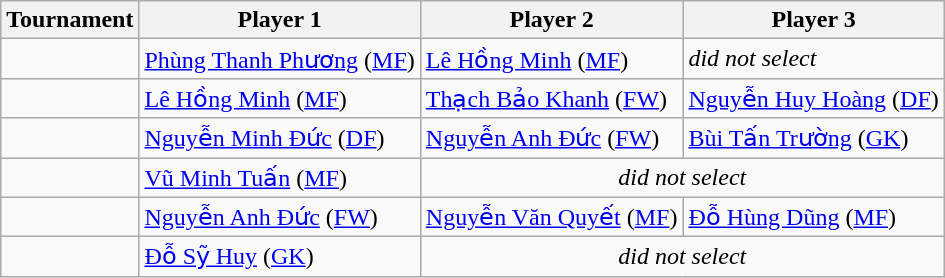<table class="wikitable">
<tr>
<th>Tournament</th>
<th>Player 1</th>
<th>Player 2</th>
<th>Player 3</th>
</tr>
<tr>
<td></td>
<td><a href='#'>Phùng Thanh Phương</a> (<a href='#'>MF</a>)</td>
<td><a href='#'>Lê Hồng Minh</a> (<a href='#'>MF</a>)</td>
<td><em>did not select</em></td>
</tr>
<tr>
<td></td>
<td><a href='#'>Lê Hồng Minh</a> (<a href='#'>MF</a>)</td>
<td><a href='#'>Thạch Bảo Khanh</a> (<a href='#'>FW</a>)</td>
<td><a href='#'>Nguyễn Huy Hoàng</a> (<a href='#'>DF</a>)</td>
</tr>
<tr>
<td></td>
<td><a href='#'>Nguyễn Minh Đức</a> (<a href='#'>DF</a>)</td>
<td><a href='#'>Nguyễn Anh Đức</a> (<a href='#'>FW</a>)</td>
<td><a href='#'>Bùi Tấn Trường</a> (<a href='#'>GK</a>)</td>
</tr>
<tr>
<td></td>
<td><a href='#'>Vũ Minh Tuấn</a> (<a href='#'>MF</a>)</td>
<td colspan="2" align="center"><em>did not select</em></td>
</tr>
<tr>
<td></td>
<td><a href='#'>Nguyễn Anh Đức</a> (<a href='#'>FW</a>)</td>
<td><a href='#'>Nguyễn Văn Quyết</a> (<a href='#'>MF</a>)</td>
<td><a href='#'>Đỗ Hùng Dũng</a> (<a href='#'>MF</a>)</td>
</tr>
<tr>
<td></td>
<td><a href='#'>Đỗ Sỹ Huy</a> (<a href='#'>GK</a>)</td>
<td colspan="2" align="center"><em>did not select</em></td>
</tr>
</table>
